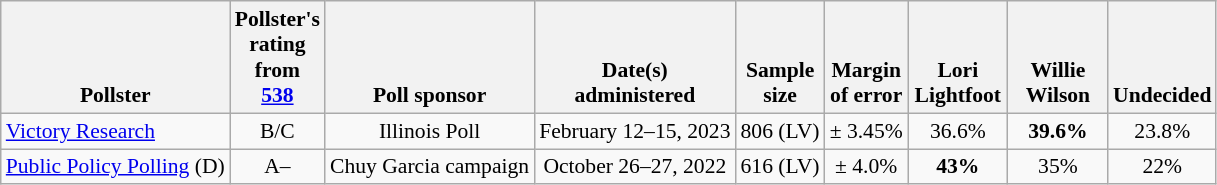<table class="wikitable" style="font-size:90%;text-align:center;">
<tr valign=bottom>
<th>Pollster</th>
<th>Pollster's<br>rating<br>from<br><a href='#'>538</a></th>
<th>Poll sponsor</th>
<th>Date(s)<br>administered</th>
<th>Sample<br>size</th>
<th>Margin<br>of error</th>
<th style="width:60px;">Lori<br>Lightfoot</th>
<th style="width:60px;">Willie<br>Wilson</th>
<th>Undecided</th>
</tr>
<tr>
<td style="text-align:left;"><a href='#'>Victory Research</a></td>
<td>B/C</td>
<td>Illinois Poll</td>
<td>February 12–15, 2023</td>
<td>806 (LV)</td>
<td>± 3.45%</td>
<td>36.6%</td>
<td><strong>39.6%</strong></td>
<td>23.8%</td>
</tr>
<tr>
<td style="text-align:left;"><a href='#'>Public Policy Polling</a> (D)</td>
<td>A–</td>
<td>Chuy Garcia campaign</td>
<td>October 26–27, 2022</td>
<td>616 (LV)</td>
<td>± 4.0%</td>
<td><strong>43%</strong></td>
<td>35%</td>
<td>22%</td>
</tr>
</table>
